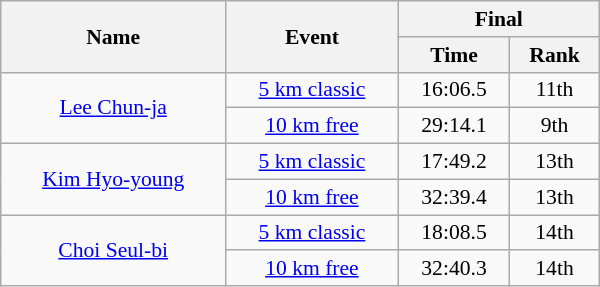<table class="wikitable" style="font-size:90%; text-align:center; width:400px">
<tr>
<th rowspan=2>Name</th>
<th rowspan=2>Event</th>
<th colspan=2>Final</th>
</tr>
<tr>
<th>Time</th>
<th>Rank</th>
</tr>
<tr>
<td rowspan=2><a href='#'>Lee Chun-ja</a></td>
<td><a href='#'>5 km classic</a></td>
<td>16:06.5</td>
<td>11th</td>
</tr>
<tr>
<td><a href='#'>10 km free</a></td>
<td>29:14.1</td>
<td>9th</td>
</tr>
<tr>
<td rowspan=2><a href='#'>Kim Hyo-young</a></td>
<td><a href='#'>5 km classic</a></td>
<td>17:49.2</td>
<td>13th</td>
</tr>
<tr>
<td><a href='#'>10 km free</a></td>
<td>32:39.4</td>
<td>13th</td>
</tr>
<tr>
<td rowspan=2><a href='#'>Choi Seul-bi</a></td>
<td><a href='#'>5 km classic</a></td>
<td>18:08.5</td>
<td>14th</td>
</tr>
<tr>
<td><a href='#'>10 km free</a></td>
<td>32:40.3</td>
<td>14th</td>
</tr>
</table>
